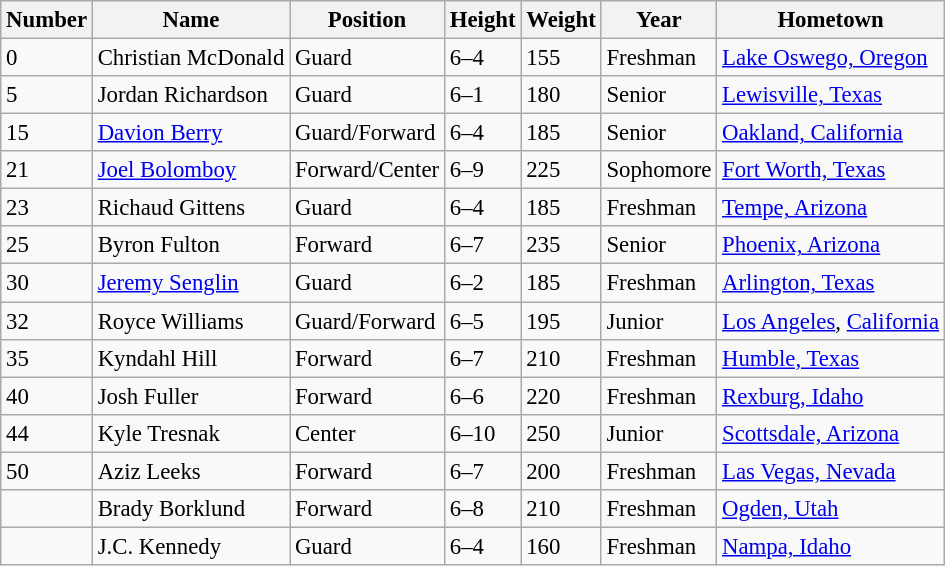<table class="wikitable sortable" style="font-size: 95%;">
<tr>
<th>Number</th>
<th>Name</th>
<th>Position</th>
<th>Height</th>
<th>Weight</th>
<th>Year</th>
<th>Hometown</th>
</tr>
<tr>
<td>0</td>
<td>Christian McDonald</td>
<td>Guard</td>
<td>6–4</td>
<td>155</td>
<td>Freshman</td>
<td><a href='#'>Lake Oswego, Oregon</a></td>
</tr>
<tr>
<td>5</td>
<td>Jordan Richardson</td>
<td>Guard</td>
<td>6–1</td>
<td>180</td>
<td>Senior</td>
<td><a href='#'>Lewisville, Texas</a></td>
</tr>
<tr>
<td>15</td>
<td><a href='#'>Davion Berry</a></td>
<td>Guard/Forward</td>
<td>6–4</td>
<td>185</td>
<td>Senior</td>
<td><a href='#'>Oakland, California</a></td>
</tr>
<tr>
<td>21</td>
<td><a href='#'>Joel Bolomboy</a></td>
<td>Forward/Center</td>
<td>6–9</td>
<td>225</td>
<td>Sophomore</td>
<td><a href='#'>Fort Worth, Texas</a></td>
</tr>
<tr>
<td>23</td>
<td>Richaud Gittens</td>
<td>Guard</td>
<td>6–4</td>
<td>185</td>
<td>Freshman</td>
<td><a href='#'>Tempe, Arizona</a></td>
</tr>
<tr>
<td>25</td>
<td>Byron Fulton</td>
<td>Forward</td>
<td>6–7</td>
<td>235</td>
<td>Senior</td>
<td><a href='#'>Phoenix, Arizona</a></td>
</tr>
<tr>
<td>30</td>
<td><a href='#'>Jeremy Senglin</a></td>
<td>Guard</td>
<td>6–2</td>
<td>185</td>
<td>Freshman</td>
<td><a href='#'>Arlington, Texas</a></td>
</tr>
<tr>
<td>32</td>
<td>Royce Williams</td>
<td>Guard/Forward</td>
<td>6–5</td>
<td>195</td>
<td>Junior</td>
<td><a href='#'>Los Angeles</a>, <a href='#'>California</a></td>
</tr>
<tr>
<td>35</td>
<td>Kyndahl Hill</td>
<td>Forward</td>
<td>6–7</td>
<td>210</td>
<td>Freshman</td>
<td><a href='#'>Humble, Texas</a></td>
</tr>
<tr>
<td>40</td>
<td>Josh Fuller</td>
<td>Forward</td>
<td>6–6</td>
<td>220</td>
<td>Freshman</td>
<td><a href='#'>Rexburg, Idaho</a></td>
</tr>
<tr>
<td>44</td>
<td>Kyle Tresnak</td>
<td>Center</td>
<td>6–10</td>
<td>250</td>
<td>Junior</td>
<td><a href='#'>Scottsdale, Arizona</a></td>
</tr>
<tr>
<td>50</td>
<td>Aziz Leeks</td>
<td>Forward</td>
<td>6–7</td>
<td>200</td>
<td>Freshman</td>
<td><a href='#'>Las Vegas, Nevada</a></td>
</tr>
<tr>
<td></td>
<td>Brady Borklund</td>
<td>Forward</td>
<td>6–8</td>
<td>210</td>
<td>Freshman</td>
<td><a href='#'>Ogden, Utah</a></td>
</tr>
<tr>
<td></td>
<td>J.C. Kennedy</td>
<td>Guard</td>
<td>6–4</td>
<td>160</td>
<td>Freshman</td>
<td><a href='#'>Nampa, Idaho</a></td>
</tr>
</table>
